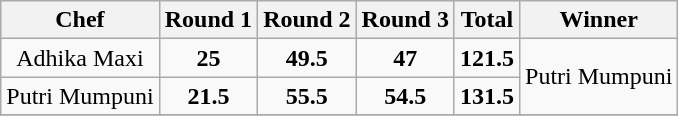<table class="wikitable"  style="float:left; margin:auto; text-align:center;">
<tr>
<th>Chef</th>
<th>Round 1</th>
<th>Round 2</th>
<th>Round 3</th>
<th>Total</th>
<th>Winner</th>
</tr>
<tr>
<td>Adhika Maxi</td>
<td><strong>25</strong></td>
<td><strong>49.5</strong></td>
<td><strong>47</strong></td>
<td><strong>121.5</strong></td>
<td rowspan=2>Putri Mumpuni</td>
</tr>
<tr>
<td>Putri Mumpuni</td>
<td><strong>21.5</strong></td>
<td><strong>55.5</strong></td>
<td><strong>54.5</strong></td>
<td><strong>131.5</strong></td>
</tr>
<tr>
</tr>
</table>
